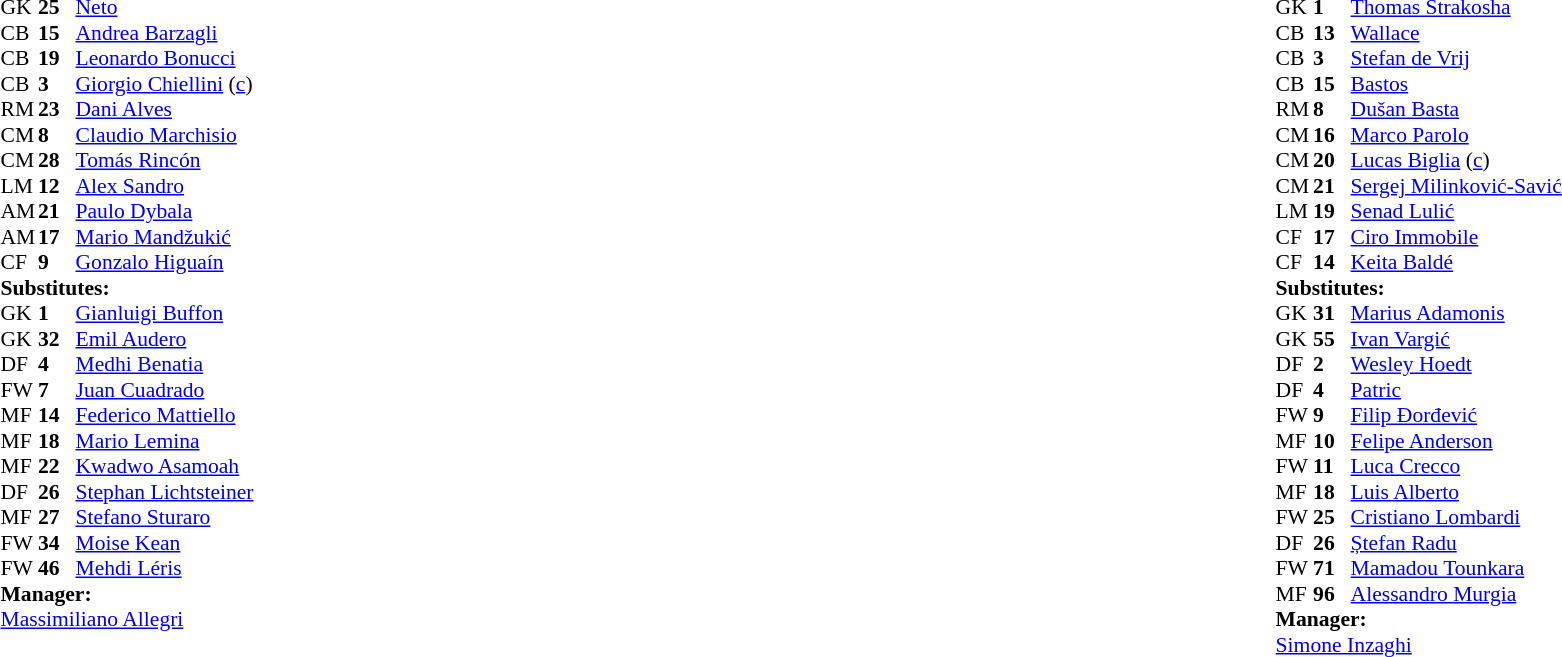<table width="100%">
<tr>
<td valign="top" width="50%"><br><table style="font-size: 90%" cellspacing="0" cellpadding="0">
<tr>
<th width="25"></th>
<th width="25"></th>
</tr>
<tr>
<td>GK</td>
<td><strong>25</strong></td>
<td> <a href='#'>Neto</a></td>
</tr>
<tr>
<td>CB</td>
<td><strong>15</strong></td>
<td> <a href='#'>Andrea Barzagli</a></td>
</tr>
<tr>
<td>CB</td>
<td><strong>19</strong></td>
<td> <a href='#'>Leonardo Bonucci</a></td>
</tr>
<tr>
<td>CB</td>
<td><strong>3</strong></td>
<td> <a href='#'>Giorgio Chiellini</a> (<a href='#'>c</a>)</td>
</tr>
<tr>
<td>RM</td>
<td><strong>23</strong></td>
<td> <a href='#'>Dani Alves</a></td>
<td></td>
</tr>
<tr>
<td>CM</td>
<td><strong>8</strong></td>
<td> <a href='#'>Claudio Marchisio</a></td>
</tr>
<tr>
<td>CM</td>
<td><strong>28</strong></td>
<td> <a href='#'>Tomás Rincón</a></td>
</tr>
<tr>
<td>LM</td>
<td><strong>12</strong></td>
<td> <a href='#'>Alex Sandro</a></td>
</tr>
<tr>
<td>AM</td>
<td><strong>21</strong></td>
<td> <a href='#'>Paulo Dybala</a></td>
<td></td>
<td></td>
</tr>
<tr>
<td>AM</td>
<td><strong>17</strong></td>
<td> <a href='#'>Mario Mandžukić</a></td>
</tr>
<tr>
<td>CF</td>
<td><strong>9</strong></td>
<td> <a href='#'>Gonzalo Higuaín</a></td>
</tr>
<tr>
<td colspan=3><strong>Substitutes:</strong></td>
</tr>
<tr>
<td>GK</td>
<td><strong>1</strong></td>
<td> <a href='#'>Gianluigi Buffon</a></td>
</tr>
<tr>
<td>GK</td>
<td><strong>32</strong></td>
<td> <a href='#'>Emil Audero</a></td>
</tr>
<tr>
<td>DF</td>
<td><strong>4</strong></td>
<td> <a href='#'>Medhi Benatia</a></td>
</tr>
<tr>
<td>FW</td>
<td><strong>7</strong></td>
<td> <a href='#'>Juan Cuadrado</a></td>
</tr>
<tr>
<td>MF</td>
<td><strong>14</strong></td>
<td> <a href='#'>Federico Mattiello</a></td>
</tr>
<tr>
<td>MF</td>
<td><strong>18</strong></td>
<td> <a href='#'>Mario Lemina</a></td>
<td></td>
<td></td>
</tr>
<tr>
<td>MF</td>
<td><strong>22</strong></td>
<td> <a href='#'>Kwadwo Asamoah</a></td>
</tr>
<tr>
<td>DF</td>
<td><strong>26</strong></td>
<td> <a href='#'>Stephan Lichtsteiner</a></td>
</tr>
<tr>
<td>MF</td>
<td><strong>27</strong></td>
<td> <a href='#'>Stefano Sturaro</a></td>
</tr>
<tr>
<td>FW</td>
<td><strong>34</strong></td>
<td> <a href='#'>Moise Kean</a></td>
</tr>
<tr>
<td>FW</td>
<td><strong>46</strong></td>
<td> <a href='#'>Mehdi Léris</a></td>
</tr>
<tr>
<td colspan=3><strong>Manager:</strong></td>
</tr>
<tr>
<td colspan=3> <a href='#'>Massimiliano Allegri</a></td>
</tr>
</table>
</td>
<td valign="top"></td>
<td valign="top" width="50%"><br><table style="font-size: 90%" cellspacing="0" cellpadding="0" align="center">
<tr>
<th width=25></th>
<th width=25></th>
</tr>
<tr>
<td>GK</td>
<td><strong>1</strong></td>
<td> <a href='#'>Thomas Strakosha</a></td>
</tr>
<tr>
<td>CB</td>
<td><strong>13</strong></td>
<td> <a href='#'>Wallace</a></td>
</tr>
<tr>
<td>CB</td>
<td><strong>3</strong></td>
<td> <a href='#'>Stefan de Vrij</a></td>
<td></td>
<td></td>
</tr>
<tr>
<td>CB</td>
<td><strong>15</strong></td>
<td> <a href='#'>Bastos</a></td>
<td></td>
<td></td>
</tr>
<tr>
<td>RM</td>
<td><strong>8</strong></td>
<td> <a href='#'>Dušan Basta</a></td>
</tr>
<tr>
<td>CM</td>
<td><strong>16</strong></td>
<td> <a href='#'>Marco Parolo</a></td>
<td></td>
<td></td>
</tr>
<tr>
<td>CM</td>
<td><strong>20</strong></td>
<td> <a href='#'>Lucas Biglia</a> (<a href='#'>c</a>)</td>
</tr>
<tr>
<td>CM</td>
<td><strong>21</strong></td>
<td> <a href='#'>Sergej Milinković-Savić</a></td>
</tr>
<tr>
<td>LM</td>
<td><strong>19</strong></td>
<td> <a href='#'>Senad Lulić</a></td>
</tr>
<tr>
<td>CF</td>
<td><strong>17</strong></td>
<td> <a href='#'>Ciro Immobile</a></td>
</tr>
<tr>
<td>CF</td>
<td><strong>14</strong></td>
<td> <a href='#'>Keita Baldé</a></td>
</tr>
<tr>
<td colspan=3><strong>Substitutes:</strong></td>
</tr>
<tr>
<td>GK</td>
<td><strong>31</strong></td>
<td> <a href='#'>Marius Adamonis</a></td>
</tr>
<tr>
<td>GK</td>
<td><strong>55</strong></td>
<td> <a href='#'>Ivan Vargić</a></td>
</tr>
<tr>
<td>DF</td>
<td><strong>2</strong></td>
<td> <a href='#'>Wesley Hoedt</a></td>
</tr>
<tr>
<td>DF</td>
<td><strong>4</strong></td>
<td> <a href='#'>Patric</a></td>
</tr>
<tr>
<td>FW</td>
<td><strong>9</strong></td>
<td> <a href='#'>Filip Đorđević</a></td>
</tr>
<tr>
<td>MF</td>
<td><strong>10</strong></td>
<td> <a href='#'>Felipe Anderson</a></td>
<td></td>
<td></td>
</tr>
<tr>
<td>FW</td>
<td><strong>11</strong></td>
<td> <a href='#'>Luca Crecco</a></td>
</tr>
<tr>
<td>MF</td>
<td><strong>18</strong></td>
<td> <a href='#'>Luis Alberto</a></td>
<td></td>
<td></td>
</tr>
<tr>
<td>FW</td>
<td><strong>25</strong></td>
<td> <a href='#'>Cristiano Lombardi</a></td>
</tr>
<tr>
<td>DF</td>
<td><strong>26</strong></td>
<td> <a href='#'>Ștefan Radu</a></td>
<td></td>
<td></td>
</tr>
<tr>
<td>FW</td>
<td><strong>71</strong></td>
<td> <a href='#'>Mamadou Tounkara</a></td>
</tr>
<tr>
<td>MF</td>
<td><strong>96</strong></td>
<td> <a href='#'>Alessandro Murgia</a></td>
</tr>
<tr>
<td colspan=3><strong>Manager:</strong></td>
</tr>
<tr>
<td colspan=3> <a href='#'>Simone Inzaghi</a></td>
</tr>
</table>
</td>
</tr>
</table>
